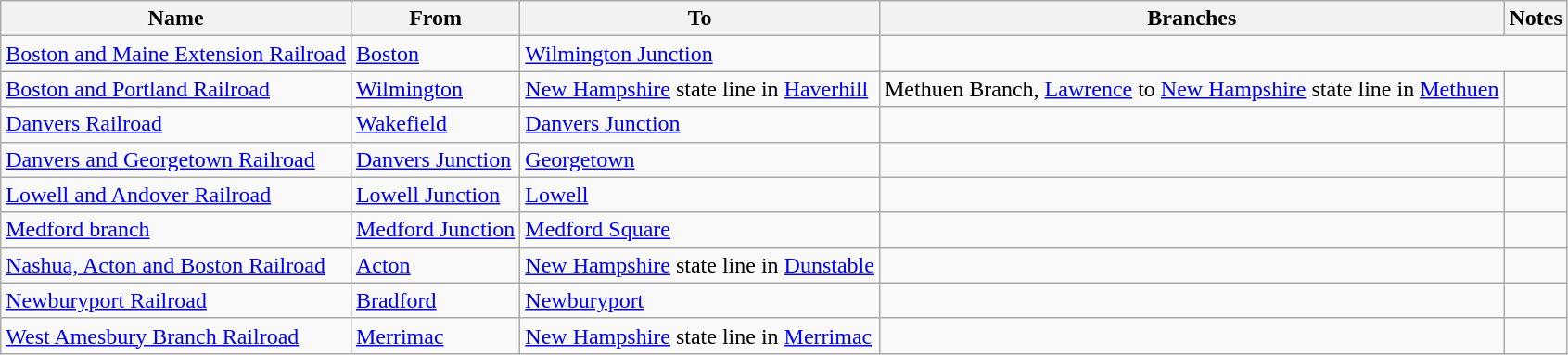<table class="wikitable">
<tr>
<th>Name</th>
<th>From</th>
<th>To</th>
<th>Branches</th>
<th>Notes</th>
</tr>
<tr>
<td><a href='#'>Boston and Maine Extension Railroad</a></td>
<td><a href='#'>Boston</a></td>
<td><a href='#'>Wilmington Junction</a></td>
</tr>
<tr>
<td><a href='#'>Boston and Portland Railroad</a></td>
<td><a href='#'>Wilmington</a></td>
<td><a href='#'>New Hampshire</a> state line in <a href='#'>Haverhill</a></td>
<td>Methuen Branch, <a href='#'>Lawrence</a> to <a href='#'>New Hampshire</a> state line in <a href='#'>Methuen</a></td>
<td></td>
</tr>
<tr>
<td><a href='#'>Danvers Railroad</a></td>
<td><a href='#'>Wakefield</a></td>
<td><a href='#'>Danvers Junction</a></td>
<td></td>
<td></td>
</tr>
<tr>
<td><a href='#'>Danvers and Georgetown Railroad</a></td>
<td><a href='#'>Danvers Junction</a></td>
<td><a href='#'>Georgetown</a></td>
<td></td>
<td></td>
</tr>
<tr>
<td><a href='#'>Lowell and Andover Railroad</a></td>
<td><a href='#'>Lowell Junction</a></td>
<td><a href='#'>Lowell</a></td>
<td></td>
<td></td>
</tr>
<tr>
<td><a href='#'>Medford branch</a></td>
<td><a href='#'>Medford Junction</a></td>
<td><a href='#'>Medford Square</a></td>
<td></td>
<td></td>
</tr>
<tr>
<td><a href='#'>Nashua, Acton and Boston Railroad</a></td>
<td><a href='#'>Acton</a></td>
<td><a href='#'>New Hampshire</a> state line in <a href='#'>Dunstable</a></td>
<td></td>
<td></td>
</tr>
<tr>
<td><a href='#'>Newburyport Railroad</a></td>
<td><a href='#'>Bradford</a></td>
<td><a href='#'>Newburyport</a></td>
<td></td>
<td></td>
</tr>
<tr>
<td><a href='#'>West Amesbury Branch Railroad</a></td>
<td><a href='#'>Merrimac</a></td>
<td><a href='#'>New Hampshire</a> state line in <a href='#'>Merrimac</a></td>
<td></td>
<td></td>
</tr>
</table>
